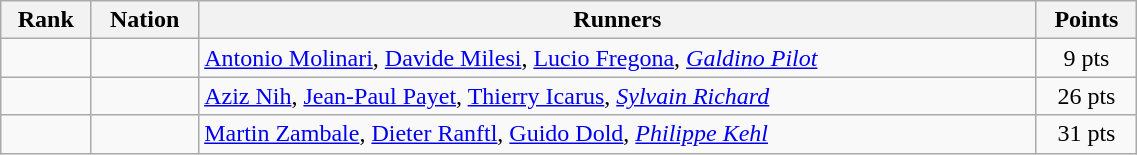<table class="wikitable" width=60% style="font-size:100%; text-align:center;">
<tr>
<th>Rank</th>
<th>Nation</th>
<th>Runners</th>
<th>Points</th>
</tr>
<tr>
<td></td>
<td align=left></td>
<td align=left><a href='#'>Antonio Molinari</a>, <a href='#'>Davide Milesi</a>, <a href='#'>Lucio Fregona</a>, <em><a href='#'>Galdino Pilot</a></em></td>
<td>9 pts</td>
</tr>
<tr>
<td></td>
<td align=left></td>
<td align=left><a href='#'>Aziz Nih</a>, <a href='#'>Jean-Paul Payet</a>, <a href='#'>Thierry Icarus</a>, <em><a href='#'>Sylvain Richard</a></em></td>
<td>26 pts</td>
</tr>
<tr>
<td></td>
<td align=left></td>
<td align=left><a href='#'>Martin Zambale</a>, <a href='#'>Dieter Ranftl</a>, <a href='#'>Guido Dold</a>, <em><a href='#'>Philippe Kehl</a></em></td>
<td>31 pts</td>
</tr>
</table>
